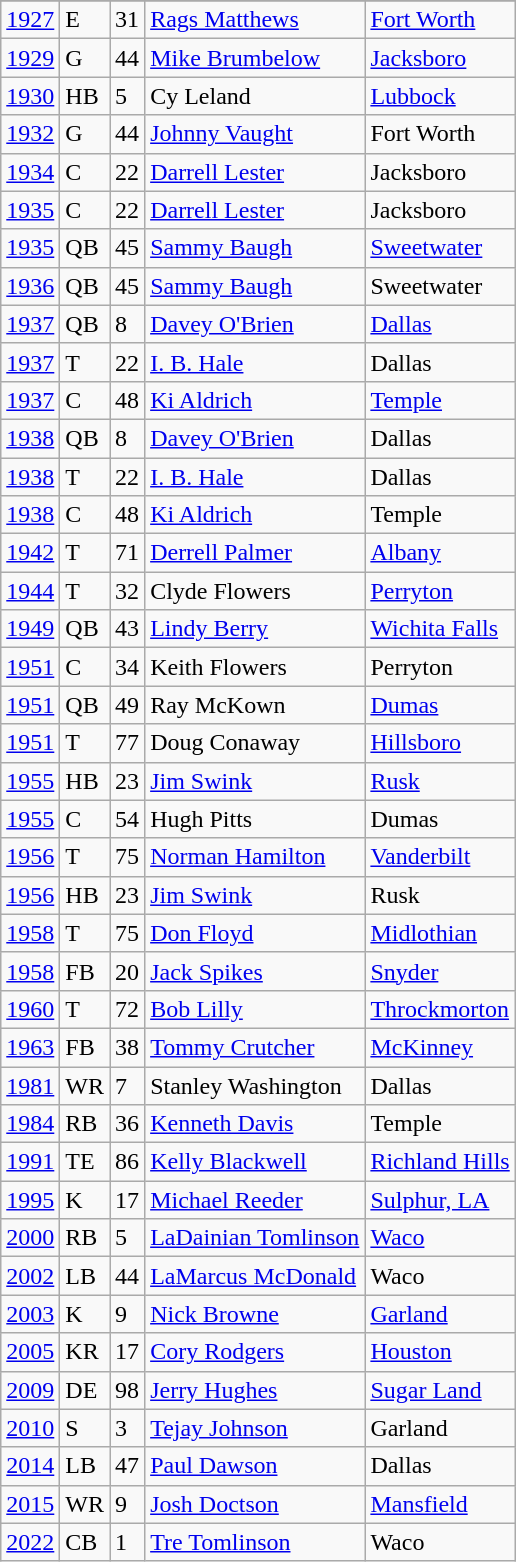<table class="wikitable">
<tr>
</tr>
<tr>
<td><a href='#'>1927</a></td>
<td>E</td>
<td>31</td>
<td><a href='#'>Rags Matthews</a></td>
<td><a href='#'>Fort Worth</a></td>
</tr>
<tr>
<td><a href='#'>1929</a></td>
<td>G</td>
<td>44</td>
<td><a href='#'>Mike Brumbelow</a></td>
<td><a href='#'>Jacksboro</a></td>
</tr>
<tr>
<td><a href='#'>1930</a></td>
<td>HB</td>
<td>5</td>
<td>Cy Leland</td>
<td><a href='#'>Lubbock</a></td>
</tr>
<tr>
<td><a href='#'>1932</a></td>
<td>G</td>
<td>44</td>
<td><a href='#'>Johnny Vaught</a></td>
<td>Fort Worth</td>
</tr>
<tr>
<td><a href='#'>1934</a></td>
<td>C</td>
<td>22</td>
<td><a href='#'>Darrell Lester</a></td>
<td>Jacksboro</td>
</tr>
<tr>
<td><a href='#'>1935</a></td>
<td>C</td>
<td>22</td>
<td><a href='#'>Darrell Lester</a></td>
<td>Jacksboro</td>
</tr>
<tr>
<td><a href='#'>1935</a></td>
<td>QB</td>
<td>45</td>
<td><a href='#'>Sammy Baugh</a></td>
<td><a href='#'>Sweetwater</a></td>
</tr>
<tr>
<td><a href='#'>1936</a></td>
<td>QB</td>
<td>45</td>
<td><a href='#'>Sammy Baugh</a></td>
<td>Sweetwater</td>
</tr>
<tr>
<td><a href='#'>1937</a></td>
<td>QB</td>
<td>8</td>
<td><a href='#'>Davey O'Brien</a></td>
<td><a href='#'>Dallas</a></td>
</tr>
<tr>
<td><a href='#'>1937</a></td>
<td>T</td>
<td>22</td>
<td><a href='#'>I. B. Hale</a></td>
<td>Dallas</td>
</tr>
<tr>
<td><a href='#'>1937</a></td>
<td>C</td>
<td>48</td>
<td><a href='#'>Ki Aldrich</a></td>
<td><a href='#'>Temple</a></td>
</tr>
<tr>
<td><a href='#'>1938</a></td>
<td>QB</td>
<td>8</td>
<td><a href='#'>Davey O'Brien</a></td>
<td>Dallas</td>
</tr>
<tr>
<td><a href='#'>1938</a></td>
<td>T</td>
<td>22</td>
<td><a href='#'>I. B. Hale</a></td>
<td>Dallas</td>
</tr>
<tr>
<td><a href='#'>1938</a></td>
<td>C</td>
<td>48</td>
<td><a href='#'>Ki Aldrich</a></td>
<td>Temple</td>
</tr>
<tr>
<td><a href='#'>1942</a></td>
<td>T</td>
<td>71</td>
<td><a href='#'>Derrell Palmer</a></td>
<td><a href='#'>Albany</a></td>
</tr>
<tr>
<td><a href='#'>1944</a></td>
<td>T</td>
<td>32</td>
<td>Clyde Flowers</td>
<td><a href='#'>Perryton</a></td>
</tr>
<tr>
<td><a href='#'>1949</a></td>
<td>QB</td>
<td>43</td>
<td><a href='#'>Lindy Berry</a></td>
<td><a href='#'>Wichita Falls</a></td>
</tr>
<tr>
<td><a href='#'>1951</a></td>
<td>C</td>
<td>34</td>
<td>Keith Flowers</td>
<td>Perryton</td>
</tr>
<tr>
<td><a href='#'>1951</a></td>
<td>QB</td>
<td>49</td>
<td>Ray McKown</td>
<td><a href='#'>Dumas</a></td>
</tr>
<tr>
<td><a href='#'>1951</a></td>
<td>T</td>
<td>77</td>
<td>Doug Conaway</td>
<td><a href='#'>Hillsboro</a></td>
</tr>
<tr>
<td><a href='#'>1955</a></td>
<td>HB</td>
<td>23</td>
<td><a href='#'>Jim Swink</a></td>
<td><a href='#'>Rusk</a></td>
</tr>
<tr>
<td><a href='#'>1955</a></td>
<td>C</td>
<td>54</td>
<td>Hugh Pitts</td>
<td>Dumas</td>
</tr>
<tr>
<td><a href='#'>1956</a></td>
<td>T</td>
<td>75</td>
<td><a href='#'>Norman Hamilton</a></td>
<td><a href='#'>Vanderbilt</a></td>
</tr>
<tr>
<td><a href='#'>1956</a></td>
<td>HB</td>
<td>23</td>
<td><a href='#'>Jim Swink</a></td>
<td>Rusk</td>
</tr>
<tr>
<td><a href='#'>1958</a></td>
<td>T</td>
<td>75</td>
<td><a href='#'>Don Floyd</a></td>
<td><a href='#'>Midlothian</a></td>
</tr>
<tr>
<td><a href='#'>1958</a></td>
<td>FB</td>
<td>20</td>
<td><a href='#'>Jack Spikes</a></td>
<td><a href='#'>Snyder</a></td>
</tr>
<tr>
<td><a href='#'>1960</a></td>
<td>T</td>
<td>72</td>
<td><a href='#'>Bob Lilly</a></td>
<td><a href='#'>Throckmorton</a></td>
</tr>
<tr>
<td><a href='#'>1963</a></td>
<td>FB</td>
<td>38</td>
<td><a href='#'>Tommy Crutcher</a></td>
<td><a href='#'>McKinney</a></td>
</tr>
<tr>
<td><a href='#'>1981</a></td>
<td>WR</td>
<td>7</td>
<td>Stanley Washington</td>
<td>Dallas</td>
</tr>
<tr>
<td><a href='#'>1984</a></td>
<td>RB</td>
<td>36</td>
<td><a href='#'>Kenneth Davis</a></td>
<td>Temple</td>
</tr>
<tr>
<td><a href='#'>1991</a></td>
<td>TE</td>
<td>86</td>
<td><a href='#'>Kelly Blackwell</a></td>
<td><a href='#'>Richland Hills</a></td>
</tr>
<tr>
<td><a href='#'>1995</a></td>
<td>K</td>
<td>17</td>
<td><a href='#'>Michael Reeder</a></td>
<td><a href='#'>Sulphur, LA</a></td>
</tr>
<tr>
<td><a href='#'>2000</a></td>
<td>RB</td>
<td>5</td>
<td><a href='#'>LaDainian Tomlinson</a></td>
<td><a href='#'>Waco</a></td>
</tr>
<tr>
<td><a href='#'>2002</a></td>
<td>LB</td>
<td>44</td>
<td><a href='#'>LaMarcus McDonald</a></td>
<td>Waco</td>
</tr>
<tr>
<td><a href='#'>2003</a></td>
<td>K</td>
<td>9</td>
<td><a href='#'>Nick Browne</a></td>
<td><a href='#'>Garland</a></td>
</tr>
<tr>
<td><a href='#'>2005</a></td>
<td>KR</td>
<td>17</td>
<td><a href='#'>Cory Rodgers</a></td>
<td><a href='#'>Houston</a></td>
</tr>
<tr>
<td><a href='#'>2009</a></td>
<td>DE</td>
<td>98</td>
<td><a href='#'>Jerry Hughes</a></td>
<td><a href='#'>Sugar Land</a></td>
</tr>
<tr>
<td><a href='#'>2010</a></td>
<td>S</td>
<td>3</td>
<td><a href='#'>Tejay Johnson</a></td>
<td>Garland</td>
</tr>
<tr>
<td><a href='#'>2014</a></td>
<td>LB</td>
<td>47</td>
<td><a href='#'>Paul Dawson</a></td>
<td>Dallas</td>
</tr>
<tr>
<td><a href='#'>2015</a></td>
<td>WR</td>
<td>9</td>
<td><a href='#'>Josh Doctson</a></td>
<td><a href='#'>Mansfield</a></td>
</tr>
<tr>
<td><a href='#'>2022</a></td>
<td>CB</td>
<td>1</td>
<td><a href='#'>Tre Tomlinson</a></td>
<td>Waco</td>
</tr>
</table>
